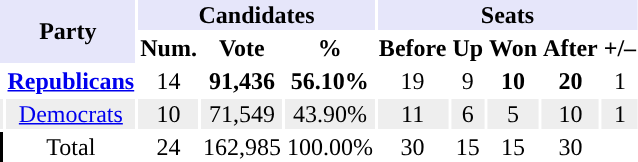<table class="toccolours sortable" style="text-align:center;">
<tr style="background:lavender">
<th rowspan="2" colspan="2">Party</th>
<th colspan=3>Candidates</th>
<th colspan=5>Seats</th>
</tr>
<tr>
<th align="center">Num.</th>
<th align="center">Vote</th>
<th align="center">%</th>
<th align="center">Before</th>
<th align="center">Up</th>
<th align="center">Won</th>
<th align="center">After</th>
<th>+/–</th>
</tr>
<tr>
<th style="background-color:"></th>
<td><strong><a href='#'>Republicans</a></strong></td>
<td>14</td>
<td><strong>91,436</strong></td>
<td><strong>56.10%</strong></td>
<td>19</td>
<td>9</td>
<td><strong>10</strong></td>
<td><strong>20</strong></td>
<td> 1</td>
</tr>
<tr style="background:#EEEEEE;">
<th style="background-color:"></th>
<td><a href='#'>Democrats</a></td>
<td>10</td>
<td>71,549</td>
<td>43.90%</td>
<td>11</td>
<td>6</td>
<td>5</td>
<td>10</td>
<td> 1</td>
</tr>
<tr>
<th style="background-color:#000000"></th>
<td>Total</td>
<td>24</td>
<td>162,985</td>
<td>100.00%</td>
<td>30</td>
<td>15</td>
<td>15</td>
<td>30</td>
<td></td>
</tr>
<tr>
</tr>
</table>
